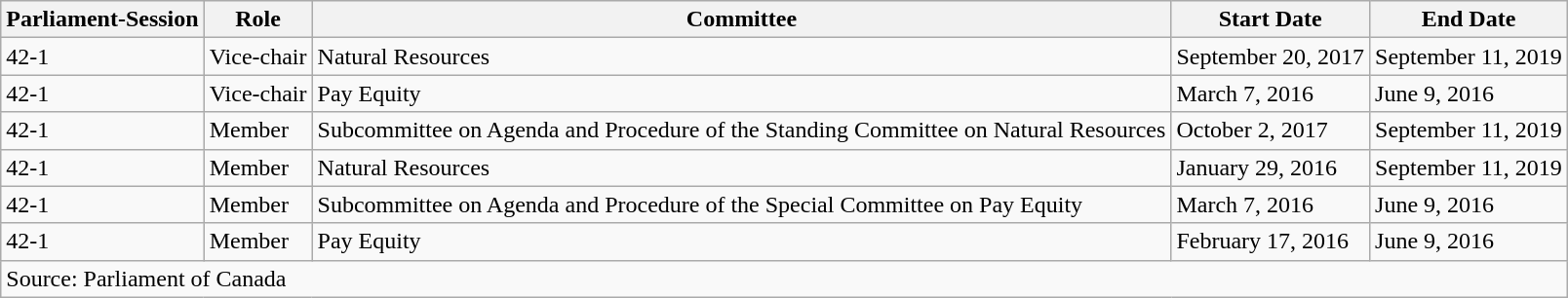<table class="wikitable">
<tr>
<th>Parliament-Session</th>
<th>Role</th>
<th>Committee</th>
<th>Start Date</th>
<th>End Date</th>
</tr>
<tr>
<td>42-1</td>
<td>Vice-chair</td>
<td>Natural Resources</td>
<td>September 20, 2017</td>
<td>September 11, 2019</td>
</tr>
<tr>
<td>42-1</td>
<td>Vice-chair</td>
<td>Pay Equity</td>
<td>March 7, 2016</td>
<td>June 9, 2016</td>
</tr>
<tr>
<td>42-1</td>
<td>Member</td>
<td>Subcommittee on Agenda and Procedure of the Standing Committee on Natural Resources</td>
<td>October 2, 2017</td>
<td>September 11, 2019</td>
</tr>
<tr>
<td>42-1</td>
<td>Member</td>
<td>Natural Resources</td>
<td>January 29, 2016</td>
<td>September 11, 2019</td>
</tr>
<tr>
<td>42-1</td>
<td>Member</td>
<td>Subcommittee on Agenda and Procedure of the Special Committee on Pay Equity</td>
<td>March 7, 2016</td>
<td>June 9, 2016</td>
</tr>
<tr>
<td>42-1</td>
<td>Member</td>
<td>Pay Equity</td>
<td>February 17, 2016</td>
<td>June 9, 2016</td>
</tr>
<tr>
<td colspan="5">Source: Parliament of Canada</td>
</tr>
</table>
